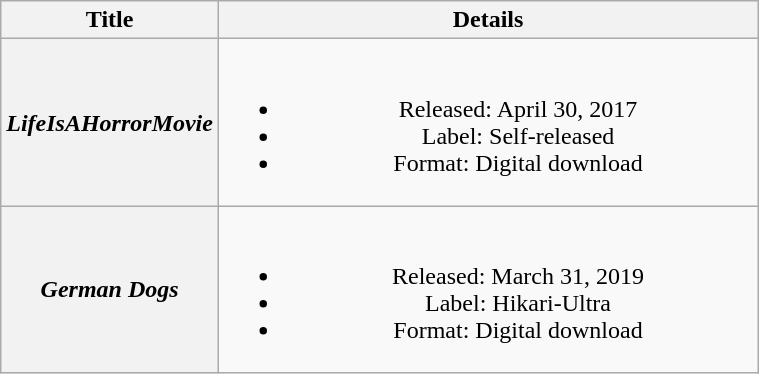<table class="wikitable plainrowheaders" style="text-align:center;">
<tr>
<th scope="col" rowspan="1" style="width:8em;">Title</th>
<th scope="col" rowspan="1" style="width:22em;">Details</th>
</tr>
<tr>
<th scope="row"><em>LifeIsAHorrorMovie</em></th>
<td><br><ul><li>Released: April 30, 2017</li><li>Label: Self-released</li><li>Format: Digital download</li></ul></td>
</tr>
<tr>
<th scope="row"><em>German Dogs</em></th>
<td><br><ul><li>Released: March 31, 2019</li><li>Label: Hikari-Ultra</li><li>Format: Digital download</li></ul></td>
</tr>
</table>
